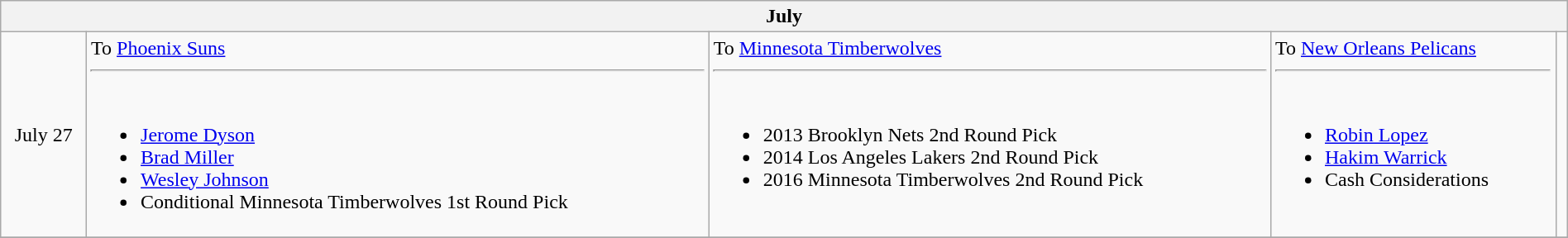<table class="wikitable" style="text-align:center; width:100%">
<tr>
<th colspan=5>July</th>
</tr>
<tr>
<td>July 27</td>
<td align=left valign=top>To <a href='#'>Phoenix Suns</a><hr><br><ul><li><a href='#'>Jerome Dyson</a></li><li><a href='#'>Brad Miller</a></li><li><a href='#'>Wesley Johnson</a></li><li>Conditional Minnesota Timberwolves 1st Round Pick</li></ul></td>
<td align=left valign=top>To <a href='#'>Minnesota Timberwolves</a><hr><br><ul><li>2013 Brooklyn Nets 2nd Round Pick</li><li>2014 Los Angeles Lakers 2nd Round Pick</li><li>2016 Minnesota Timberwolves 2nd Round Pick</li></ul></td>
<td align=left valign=top>To <a href='#'>New Orleans Pelicans</a><hr><br><ul><li><a href='#'>Robin Lopez</a></li><li><a href='#'>Hakim Warrick</a></li><li>Cash Considerations</li></ul></td>
<td></td>
</tr>
<tr>
</tr>
</table>
